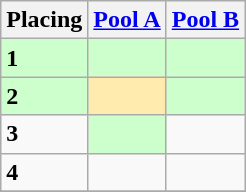<table class=wikitable style="border:1px solid #AAAAAA;">
<tr>
<th>Placing</th>
<th><a href='#'>Pool A</a></th>
<th><a href='#'>Pool B</a></th>
</tr>
<tr style="background: #ccffcc;">
<td><strong>1</strong></td>
<td></td>
<td></td>
</tr>
<tr>
<td style="background: #ccffcc;"><strong>2</strong></td>
<td style="background: #ffebad;"></td>
<td style="background: #ccffcc;"></td>
</tr>
<tr>
<td><strong>3</strong></td>
<td style="background: #ccffcc;"></td>
<td></td>
</tr>
<tr>
<td><strong>4</strong></td>
<td></td>
<td></td>
</tr>
<tr>
</tr>
</table>
